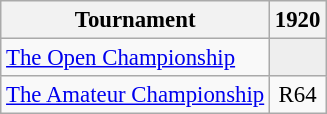<table class="wikitable" style="font-size:95%;text-align:center;">
<tr>
<th>Tournament</th>
<th>1920</th>
</tr>
<tr>
<td align=left><a href='#'>The Open Championship</a></td>
<td style="background:#eeeeee;"></td>
</tr>
<tr>
<td align=left><a href='#'>The Amateur Championship</a></td>
<td>R64</td>
</tr>
</table>
